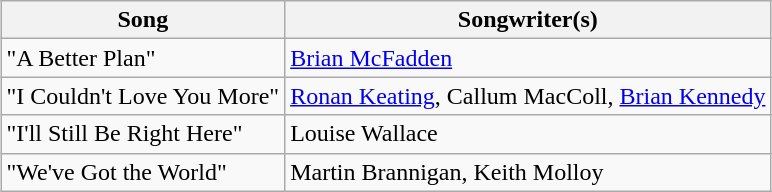<table class="sortable wikitable" style="margin: 1em auto 1em auto;">
<tr>
<th>Song</th>
<th>Songwriter(s)</th>
</tr>
<tr>
<td>"A Better Plan"</td>
<td><a href='#'>Brian McFadden</a></td>
</tr>
<tr>
<td>"I Couldn't Love You More"</td>
<td><a href='#'>Ronan Keating</a>, Callum MacColl, <a href='#'>Brian Kennedy</a></td>
</tr>
<tr>
<td>"I'll Still Be Right Here"</td>
<td>Louise Wallace</td>
</tr>
<tr>
<td>"We've Got the World"</td>
<td>Martin Brannigan, Keith Molloy</td>
</tr>
</table>
